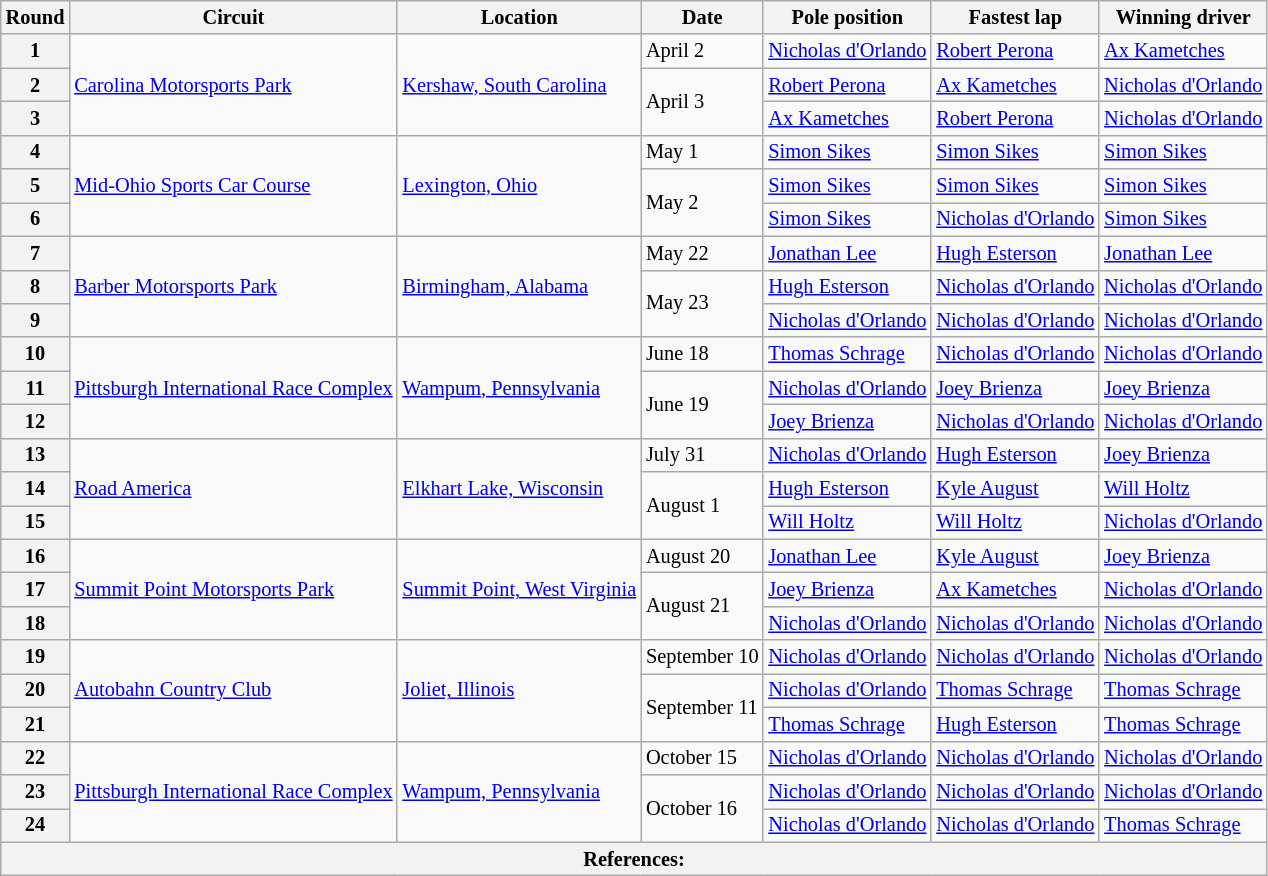<table class="wikitable" border="1" style="font-size: 85%;">
<tr>
<th>Round</th>
<th>Circuit</th>
<th>Location</th>
<th>Date</th>
<th>Pole position</th>
<th>Fastest lap</th>
<th>Winning driver</th>
</tr>
<tr>
<th>1</th>
<td rowspan=3><a href='#'>Carolina Motorsports Park</a></td>
<td rowspan=3> <a href='#'>Kershaw, South Carolina</a></td>
<td>April 2</td>
<td> <a href='#'>Nicholas d'Orlando</a></td>
<td> <a href='#'>Robert Perona</a></td>
<td> <a href='#'>Ax Kametches</a></td>
</tr>
<tr>
<th>2</th>
<td rowspan=2>April 3</td>
<td> <a href='#'>Robert Perona</a></td>
<td> <a href='#'>Ax Kametches</a></td>
<td> <a href='#'>Nicholas d'Orlando</a></td>
</tr>
<tr>
<th>3</th>
<td> <a href='#'>Ax Kametches</a></td>
<td> <a href='#'>Robert Perona</a></td>
<td> <a href='#'>Nicholas d'Orlando</a></td>
</tr>
<tr>
<th>4</th>
<td rowspan=3><a href='#'>Mid-Ohio Sports Car Course</a></td>
<td rowspan=3> <a href='#'>Lexington, Ohio</a></td>
<td>May 1</td>
<td> <a href='#'>Simon Sikes</a></td>
<td> <a href='#'>Simon Sikes</a></td>
<td> <a href='#'>Simon Sikes</a></td>
</tr>
<tr>
<th>5</th>
<td rowspan=2>May 2</td>
<td> <a href='#'>Simon Sikes</a></td>
<td> <a href='#'>Simon Sikes</a></td>
<td> <a href='#'>Simon Sikes</a></td>
</tr>
<tr>
<th>6</th>
<td> <a href='#'>Simon Sikes</a></td>
<td> <a href='#'>Nicholas d'Orlando</a></td>
<td> <a href='#'>Simon Sikes</a></td>
</tr>
<tr>
<th>7</th>
<td rowspan=3><a href='#'>Barber Motorsports Park</a></td>
<td rowspan=3> <a href='#'>Birmingham, Alabama</a></td>
<td>May 22</td>
<td> <a href='#'>Jonathan Lee</a></td>
<td> <a href='#'>Hugh Esterson</a></td>
<td> <a href='#'>Jonathan Lee</a></td>
</tr>
<tr>
<th>8</th>
<td rowspan=2>May 23</td>
<td> <a href='#'>Hugh Esterson</a></td>
<td> <a href='#'>Nicholas d'Orlando</a></td>
<td> <a href='#'>Nicholas d'Orlando</a></td>
</tr>
<tr>
<th>9</th>
<td> <a href='#'>Nicholas d'Orlando</a></td>
<td> <a href='#'>Nicholas d'Orlando</a></td>
<td> <a href='#'>Nicholas d'Orlando</a></td>
</tr>
<tr>
<th>10</th>
<td rowspan=3><a href='#'>Pittsburgh International Race Complex</a></td>
<td rowspan=3> <a href='#'>Wampum, Pennsylvania</a></td>
<td>June 18</td>
<td> <a href='#'>Thomas Schrage</a></td>
<td> <a href='#'>Nicholas d'Orlando</a></td>
<td> <a href='#'>Nicholas d'Orlando</a></td>
</tr>
<tr>
<th>11</th>
<td rowspan=2>June 19</td>
<td> <a href='#'>Nicholas d'Orlando</a></td>
<td> <a href='#'>Joey Brienza</a></td>
<td> <a href='#'>Joey Brienza</a></td>
</tr>
<tr>
<th>12</th>
<td> <a href='#'>Joey Brienza</a></td>
<td> <a href='#'>Nicholas d'Orlando</a></td>
<td> <a href='#'>Nicholas d'Orlando</a></td>
</tr>
<tr>
<th>13</th>
<td rowspan=3><a href='#'>Road America</a></td>
<td rowspan=3> <a href='#'>Elkhart Lake, Wisconsin</a></td>
<td>July 31</td>
<td> <a href='#'>Nicholas d'Orlando</a></td>
<td> <a href='#'>Hugh Esterson</a></td>
<td> <a href='#'>Joey Brienza</a></td>
</tr>
<tr>
<th>14</th>
<td rowspan=2>August 1</td>
<td> <a href='#'>Hugh Esterson</a></td>
<td> <a href='#'>Kyle August</a></td>
<td> <a href='#'>Will Holtz</a></td>
</tr>
<tr>
<th>15</th>
<td> <a href='#'>Will Holtz</a></td>
<td> <a href='#'>Will Holtz</a></td>
<td> <a href='#'>Nicholas d'Orlando</a></td>
</tr>
<tr>
<th>16</th>
<td rowspan=3><a href='#'>Summit Point Motorsports Park</a></td>
<td rowspan=3> <a href='#'>Summit Point, West Virginia</a></td>
<td>August 20</td>
<td> <a href='#'>Jonathan Lee</a></td>
<td> <a href='#'>Kyle August</a></td>
<td> <a href='#'>Joey Brienza</a></td>
</tr>
<tr>
<th>17</th>
<td rowspan=2>August 21</td>
<td> <a href='#'>Joey Brienza</a></td>
<td> <a href='#'>Ax Kametches</a></td>
<td> <a href='#'>Nicholas d'Orlando</a></td>
</tr>
<tr>
<th>18</th>
<td> <a href='#'>Nicholas d'Orlando</a></td>
<td> <a href='#'>Nicholas d'Orlando</a></td>
<td> <a href='#'>Nicholas d'Orlando</a></td>
</tr>
<tr>
<th>19</th>
<td rowspan=3><a href='#'>Autobahn Country Club</a></td>
<td rowspan=3> <a href='#'>Joliet, Illinois</a></td>
<td>September 10</td>
<td> <a href='#'>Nicholas d'Orlando</a></td>
<td> <a href='#'>Nicholas d'Orlando</a></td>
<td> <a href='#'>Nicholas d'Orlando</a></td>
</tr>
<tr>
<th>20</th>
<td rowspan=2>September 11</td>
<td> <a href='#'>Nicholas d'Orlando</a></td>
<td> <a href='#'>Thomas Schrage</a></td>
<td> <a href='#'>Thomas Schrage</a></td>
</tr>
<tr>
<th>21</th>
<td> <a href='#'>Thomas Schrage</a></td>
<td> <a href='#'>Hugh Esterson</a></td>
<td> <a href='#'>Thomas Schrage</a></td>
</tr>
<tr>
<th>22</th>
<td rowspan=3><a href='#'>Pittsburgh International Race Complex</a></td>
<td rowspan=3> <a href='#'>Wampum, Pennsylvania</a></td>
<td>October 15</td>
<td> <a href='#'>Nicholas d'Orlando</a></td>
<td> <a href='#'>Nicholas d'Orlando</a></td>
<td> <a href='#'>Nicholas d'Orlando</a></td>
</tr>
<tr>
<th>23</th>
<td rowspan=2>October 16</td>
<td> <a href='#'>Nicholas d'Orlando</a></td>
<td> <a href='#'>Nicholas d'Orlando</a></td>
<td> <a href='#'>Nicholas d'Orlando</a></td>
</tr>
<tr>
<th>24</th>
<td> <a href='#'>Nicholas d'Orlando</a></td>
<td> <a href='#'>Nicholas d'Orlando</a></td>
<td> <a href='#'>Thomas Schrage</a></td>
</tr>
<tr>
<th colspan=7>References:</th>
</tr>
</table>
